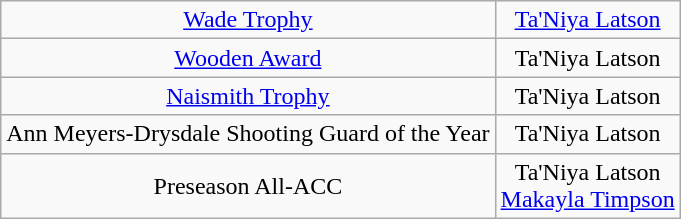<table class="wikitable" style="text-align:center;">
<tr>
<td><a href='#'>Wade Trophy</a></td>
<td><a href='#'>Ta'Niya Latson</a></td>
</tr>
<tr>
<td><a href='#'>Wooden Award</a></td>
<td>Ta'Niya Latson</td>
</tr>
<tr>
<td><a href='#'>Naismith Trophy</a></td>
<td>Ta'Niya Latson</td>
</tr>
<tr>
<td>Ann Meyers-Drysdale Shooting Guard of the Year</td>
<td>Ta'Niya Latson</td>
</tr>
<tr>
<td>Preseason All-ACC</td>
<td>Ta'Niya Latson<br><a href='#'>Makayla Timpson</a></td>
</tr>
</table>
